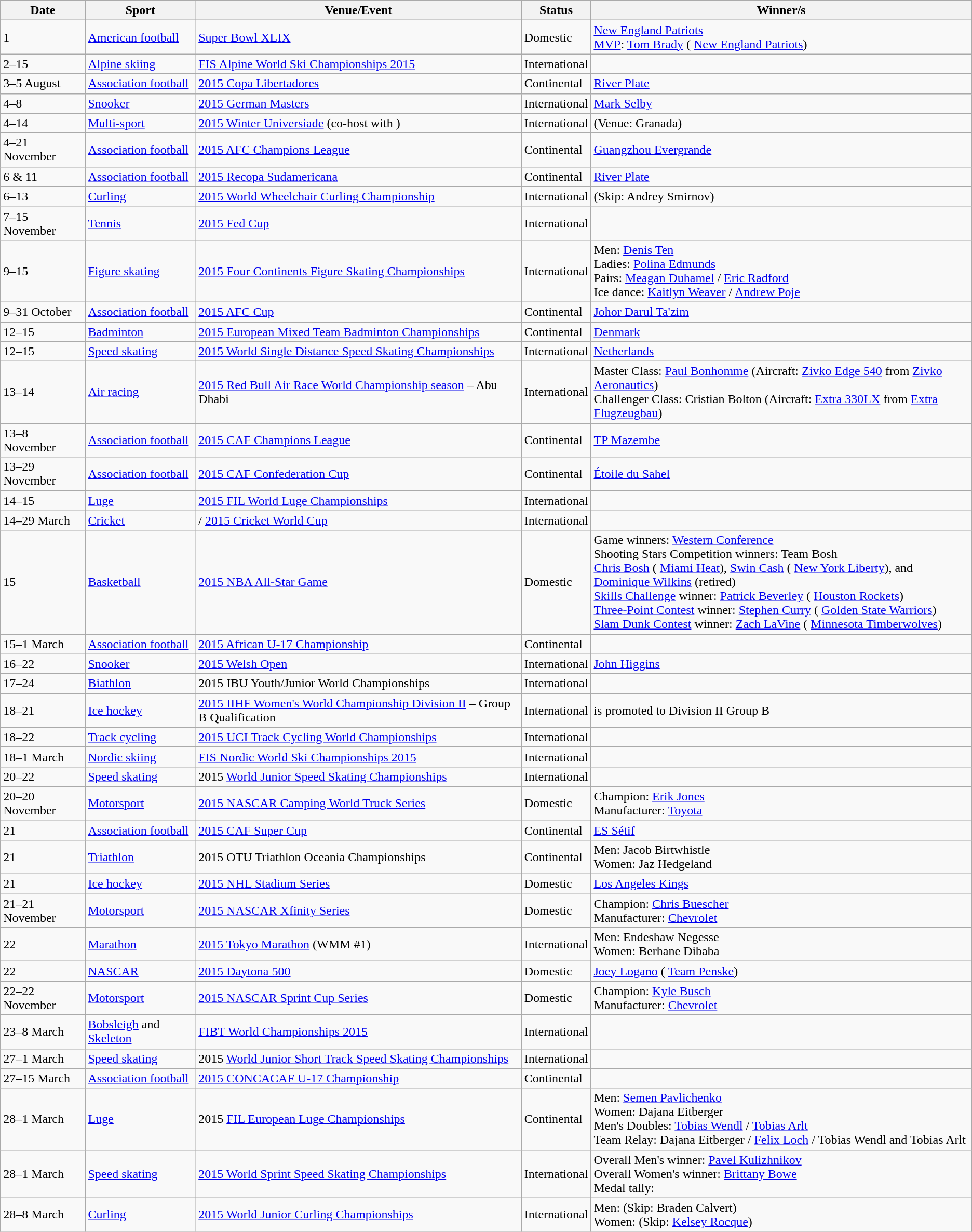<table class="wikitable sortable">
<tr>
<th>Date</th>
<th>Sport</th>
<th>Venue/Event</th>
<th>Status</th>
<th>Winner/s</th>
</tr>
<tr>
<td>1</td>
<td><a href='#'>American football</a></td>
<td> <a href='#'>Super Bowl XLIX</a></td>
<td>Domestic</td>
<td> <a href='#'>New England Patriots</a><br><a href='#'>MVP</a>:  <a href='#'>Tom Brady</a> ( <a href='#'>New England Patriots</a>)</td>
</tr>
<tr>
<td>2–15</td>
<td><a href='#'>Alpine skiing</a></td>
<td> <a href='#'>FIS Alpine World Ski Championships 2015</a></td>
<td>International</td>
<td></td>
</tr>
<tr>
<td>3–5 August</td>
<td><a href='#'>Association football</a></td>
<td><a href='#'>2015 Copa Libertadores</a></td>
<td>Continental</td>
<td> <a href='#'>River Plate</a></td>
</tr>
<tr>
<td>4–8</td>
<td><a href='#'>Snooker</a></td>
<td> <a href='#'>2015 German Masters</a></td>
<td>International</td>
<td> <a href='#'>Mark Selby</a></td>
</tr>
<tr>
<td>4–14</td>
<td><a href='#'>Multi-sport</a></td>
<td> <a href='#'>2015 Winter Universiade</a> (co-host with )</td>
<td>International</td>
<td> (Venue: Granada)</td>
</tr>
<tr>
<td>4–21 November</td>
<td><a href='#'>Association football</a></td>
<td><a href='#'>2015 AFC Champions League</a></td>
<td>Continental</td>
<td> <a href='#'>Guangzhou Evergrande</a></td>
</tr>
<tr>
<td>6 & 11</td>
<td><a href='#'>Association football</a></td>
<td> <a href='#'>2015 Recopa Sudamericana</a></td>
<td>Continental</td>
<td> <a href='#'>River Plate</a></td>
</tr>
<tr>
<td>6–13</td>
<td><a href='#'>Curling</a></td>
<td> <a href='#'>2015 World Wheelchair Curling Championship</a></td>
<td>International</td>
<td> (Skip: Andrey Smirnov)</td>
</tr>
<tr>
<td>7–15 November</td>
<td><a href='#'>Tennis</a></td>
<td><a href='#'>2015 Fed Cup</a></td>
<td>International</td>
<td></td>
</tr>
<tr>
<td>9–15</td>
<td><a href='#'>Figure skating</a></td>
<td> <a href='#'>2015 Four Continents Figure Skating Championships</a></td>
<td>International</td>
<td>Men:  <a href='#'>Denis Ten</a><br>Ladies:  <a href='#'>Polina Edmunds</a><br>Pairs:  <a href='#'>Meagan Duhamel</a> / <a href='#'>Eric Radford</a><br>Ice dance:  <a href='#'>Kaitlyn Weaver</a> / <a href='#'>Andrew Poje</a></td>
</tr>
<tr>
<td>9–31 October</td>
<td><a href='#'>Association football</a></td>
<td><a href='#'>2015 AFC Cup</a></td>
<td>Continental</td>
<td> <a href='#'>Johor Darul Ta'zim</a></td>
</tr>
<tr>
<td>12–15</td>
<td><a href='#'>Badminton</a></td>
<td> <a href='#'>2015 European Mixed Team Badminton Championships</a></td>
<td>Continental</td>
<td> <a href='#'>Denmark</a></td>
</tr>
<tr>
<td>12–15</td>
<td><a href='#'>Speed skating</a></td>
<td> <a href='#'>2015 World Single Distance Speed Skating Championships</a></td>
<td>International</td>
<td> <a href='#'>Netherlands</a></td>
</tr>
<tr>
<td>13–14</td>
<td><a href='#'>Air racing</a></td>
<td> <a href='#'>2015 Red Bull Air Race World Championship season</a> – Abu Dhabi</td>
<td>International</td>
<td>Master Class:  <a href='#'>Paul Bonhomme</a> (Aircraft: <a href='#'>Zivko Edge 540</a> from  <a href='#'>Zivko Aeronautics</a>)<br>Challenger Class:  Cristian Bolton (Aircraft: <a href='#'>Extra 330LX</a> from  <a href='#'>Extra Flugzeugbau</a>)</td>
</tr>
<tr>
<td>13–8 November</td>
<td><a href='#'>Association football</a></td>
<td><a href='#'>2015 CAF Champions League</a></td>
<td>Continental</td>
<td> <a href='#'>TP Mazembe</a></td>
</tr>
<tr>
<td>13–29 November</td>
<td><a href='#'>Association football</a></td>
<td><a href='#'>2015 CAF Confederation Cup</a></td>
<td>Continental</td>
<td> <a href='#'>Étoile du Sahel</a></td>
</tr>
<tr>
<td>14–15</td>
<td><a href='#'>Luge</a></td>
<td> <a href='#'>2015 FIL World Luge Championships</a></td>
<td>International</td>
<td></td>
</tr>
<tr>
<td>14–29 March</td>
<td><a href='#'>Cricket</a></td>
<td>/ <a href='#'>2015 Cricket World Cup</a></td>
<td>International</td>
<td></td>
</tr>
<tr>
<td>15</td>
<td><a href='#'>Basketball</a></td>
<td> <a href='#'>2015 NBA All-Star Game</a></td>
<td>Domestic</td>
<td>Game winners: <a href='#'>Western Conference</a><br>Shooting Stars Competition winners: Team Bosh<br> <a href='#'>Chris Bosh</a> ( <a href='#'>Miami Heat</a>),  <a href='#'>Swin Cash</a> ( <a href='#'>New York Liberty</a>), and  <a href='#'>Dominique Wilkins</a> (retired)<br><a href='#'>Skills Challenge</a> winner:  <a href='#'>Patrick Beverley</a> ( <a href='#'>Houston Rockets</a>)<br><a href='#'>Three-Point Contest</a> winner:  <a href='#'>Stephen Curry</a> ( <a href='#'>Golden State Warriors</a>)<br><a href='#'>Slam Dunk Contest</a> winner:  <a href='#'>Zach LaVine</a> ( <a href='#'>Minnesota Timberwolves</a>)</td>
</tr>
<tr>
<td>15–1 March</td>
<td><a href='#'>Association football</a></td>
<td> <a href='#'>2015 African U-17 Championship</a></td>
<td>Continental</td>
<td></td>
</tr>
<tr>
<td>16–22</td>
<td><a href='#'>Snooker</a></td>
<td> <a href='#'>2015 Welsh Open</a></td>
<td>International</td>
<td> <a href='#'>John Higgins</a></td>
</tr>
<tr>
<td>17–24</td>
<td><a href='#'>Biathlon</a></td>
<td> 2015 IBU Youth/Junior World Championships</td>
<td>International</td>
<td></td>
</tr>
<tr>
<td>18–21</td>
<td><a href='#'>Ice hockey</a></td>
<td> <a href='#'>2015 IIHF Women's World Championship Division II</a> – Group B Qualification</td>
<td>International</td>
<td> is promoted to Division II Group B</td>
</tr>
<tr>
<td>18–22</td>
<td><a href='#'>Track cycling</a></td>
<td> <a href='#'>2015 UCI Track Cycling World Championships</a></td>
<td>International</td>
<td></td>
</tr>
<tr>
<td>18–1 March</td>
<td><a href='#'>Nordic skiing</a></td>
<td> <a href='#'>FIS Nordic World Ski Championships 2015</a></td>
<td>International</td>
<td></td>
</tr>
<tr>
<td>20–22</td>
<td><a href='#'>Speed skating</a></td>
<td> 2015 <a href='#'>World Junior Speed Skating Championships</a></td>
<td>International</td>
<td></td>
</tr>
<tr>
<td>20–20 November</td>
<td><a href='#'>Motorsport</a></td>
<td> <a href='#'>2015 NASCAR Camping World Truck Series</a></td>
<td>Domestic</td>
<td>Champion:  <a href='#'>Erik Jones</a><br>Manufacturer:  <a href='#'>Toyota</a></td>
</tr>
<tr>
<td>21</td>
<td><a href='#'>Association football</a></td>
<td> <a href='#'>2015 CAF Super Cup</a></td>
<td>Continental</td>
<td> <a href='#'>ES Sétif</a></td>
</tr>
<tr>
<td>21</td>
<td><a href='#'>Triathlon</a></td>
<td> 2015 OTU Triathlon Oceania Championships</td>
<td>Continental</td>
<td>Men:  Jacob Birtwhistle<br>Women:  Jaz Hedgeland</td>
</tr>
<tr>
<td>21</td>
<td><a href='#'>Ice hockey</a></td>
<td> <a href='#'>2015 NHL Stadium Series</a></td>
<td>Domestic</td>
<td> <a href='#'>Los Angeles Kings</a></td>
</tr>
<tr>
<td>21–21 November</td>
<td><a href='#'>Motorsport</a></td>
<td> <a href='#'>2015 NASCAR Xfinity Series</a></td>
<td>Domestic</td>
<td>Champion:  <a href='#'>Chris Buescher</a><br>Manufacturer:  <a href='#'>Chevrolet</a></td>
</tr>
<tr>
<td>22</td>
<td><a href='#'>Marathon</a></td>
<td> <a href='#'>2015 Tokyo Marathon</a> (WMM #1)</td>
<td>International</td>
<td>Men:  Endeshaw Negesse<br>Women:  Berhane Dibaba</td>
</tr>
<tr>
<td>22</td>
<td><a href='#'>NASCAR</a></td>
<td> <a href='#'>2015 Daytona 500</a></td>
<td>Domestic</td>
<td> <a href='#'>Joey Logano</a> ( <a href='#'>Team Penske</a>)</td>
</tr>
<tr>
<td>22–22 November</td>
<td><a href='#'>Motorsport</a></td>
<td> <a href='#'>2015 NASCAR Sprint Cup Series</a></td>
<td>Domestic</td>
<td>Champion:  <a href='#'>Kyle Busch</a><br>Manufacturer:  <a href='#'>Chevrolet</a></td>
</tr>
<tr>
<td>23–8 March</td>
<td><a href='#'>Bobsleigh</a> and <a href='#'>Skeleton</a></td>
<td> <a href='#'>FIBT World Championships 2015</a></td>
<td>International</td>
<td></td>
</tr>
<tr>
<td>27–1 March</td>
<td><a href='#'>Speed skating</a></td>
<td> 2015 <a href='#'>World Junior Short Track Speed Skating Championships</a></td>
<td>International</td>
<td></td>
</tr>
<tr>
<td>27–15 March</td>
<td><a href='#'>Association football</a></td>
<td> <a href='#'>2015 CONCACAF U-17 Championship</a></td>
<td>Continental</td>
<td></td>
</tr>
<tr>
<td>28–1 March</td>
<td><a href='#'>Luge</a></td>
<td> 2015 <a href='#'>FIL European Luge Championships</a></td>
<td>Continental</td>
<td>Men:  <a href='#'>Semen Pavlichenko</a><br>Women:  Dajana Eitberger<br>Men's Doubles:  <a href='#'>Tobias Wendl</a> / <a href='#'>Tobias Arlt</a><br>Team Relay:  Dajana Eitberger / <a href='#'>Felix Loch</a> / Tobias Wendl and Tobias Arlt</td>
</tr>
<tr>
<td>28–1 March</td>
<td><a href='#'>Speed skating</a></td>
<td> <a href='#'>2015 World Sprint Speed Skating Championships</a></td>
<td>International</td>
<td>Overall Men's winner:  <a href='#'>Pavel Kulizhnikov</a><br>Overall Women's winner:  <a href='#'>Brittany Bowe</a><br>Medal tally: </td>
</tr>
<tr>
<td>28–8 March</td>
<td><a href='#'>Curling</a></td>
<td> <a href='#'>2015 World Junior Curling Championships</a></td>
<td>International</td>
<td>Men:  (Skip: Braden Calvert)<br>Women:  (Skip: <a href='#'>Kelsey Rocque</a>)</td>
</tr>
</table>
